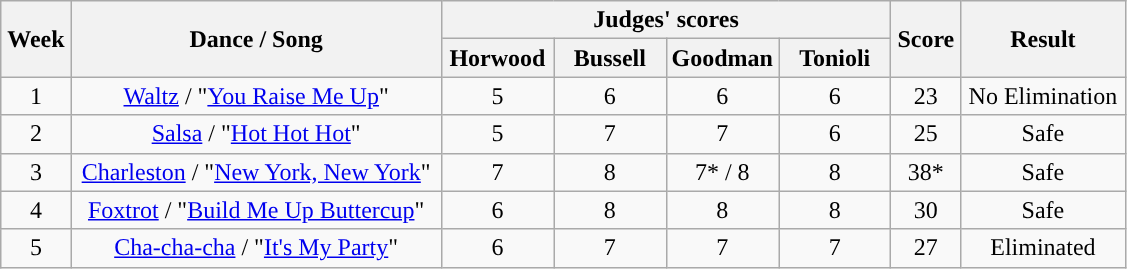<table class="wikitable">
<tr>
<th rowspan="2">Week </th>
<th rowspan="2">Dance / Song</th>
<th colspan="4">Judges' scores</th>
<th rowspan="2">Score</th>
<th rowspan="2">Result</th>
</tr>
<tr>
<th style="width:10%; ">Horwood</th>
<th style="width:10%; ">Bussell</th>
<th style="width:10%; ">Goodman</th>
<th style="width:10%; ">Tonioli</th>
</tr>
<tr style="text-align: center; ">
<td>1</td>
<td><a href='#'>Waltz</a> / "<a href='#'>You Raise Me Up</a>"</td>
<td>5</td>
<td>6</td>
<td>6</td>
<td>6</td>
<td>23</td>
<td>No Elimination</td>
</tr>
<tr style="text-align: center;">
<td>2</td>
<td><a href='#'>Salsa</a> / "<a href='#'>Hot Hot Hot</a>"</td>
<td>5</td>
<td>7</td>
<td>7</td>
<td>6</td>
<td>25</td>
<td>Safe</td>
</tr>
<tr style="text-align: center;">
<td>3</td>
<td><a href='#'>Charleston</a> / "<a href='#'>New York, New York</a>"</td>
<td>7</td>
<td>8</td>
<td>7* / 8</td>
<td>8</td>
<td>38*</td>
<td>Safe</td>
</tr>
<tr style="text-align: center;">
<td>4</td>
<td><a href='#'>Foxtrot</a> / "<a href='#'>Build Me Up Buttercup</a>"</td>
<td>6</td>
<td>8</td>
<td>8</td>
<td>8</td>
<td>30</td>
<td>Safe</td>
</tr>
<tr style="text-align: center;">
<td>5</td>
<td><a href='#'>Cha-cha-cha</a> / "<a href='#'>It's My Party</a>"</td>
<td>6</td>
<td>7</td>
<td>7</td>
<td>7</td>
<td>27</td>
<td>Eliminated</td>
</tr>
</table>
